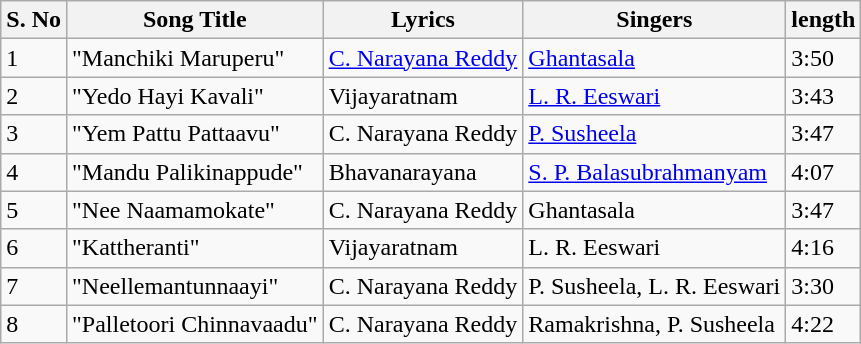<table class="wikitable">
<tr>
<th>S. No</th>
<th>Song Title</th>
<th>Lyrics</th>
<th>Singers</th>
<th>length</th>
</tr>
<tr>
<td>1</td>
<td>"Manchiki Maruperu"</td>
<td><a href='#'>C. Narayana Reddy</a></td>
<td><a href='#'>Ghantasala</a></td>
<td>3:50</td>
</tr>
<tr>
<td>2</td>
<td>"Yedo Hayi Kavali"</td>
<td>Vijayaratnam</td>
<td><a href='#'>L. R. Eeswari</a></td>
<td>3:43</td>
</tr>
<tr>
<td>3</td>
<td>"Yem Pattu Pattaavu"</td>
<td>C. Narayana Reddy</td>
<td><a href='#'>P. Susheela</a></td>
<td>3:47</td>
</tr>
<tr>
<td>4</td>
<td>"Mandu Palikinappude"</td>
<td>Bhavanarayana</td>
<td><a href='#'>S. P. Balasubrahmanyam</a></td>
<td>4:07</td>
</tr>
<tr>
<td>5</td>
<td>"Nee Naamamokate"</td>
<td>C. Narayana Reddy</td>
<td>Ghantasala</td>
<td>3:47</td>
</tr>
<tr>
<td>6</td>
<td>"Kattheranti"</td>
<td>Vijayaratnam</td>
<td>L. R. Eeswari</td>
<td>4:16</td>
</tr>
<tr>
<td>7</td>
<td>"Neellemantunnaayi"</td>
<td>C. Narayana Reddy</td>
<td>P. Susheela, L. R. Eeswari</td>
<td>3:30</td>
</tr>
<tr>
<td>8</td>
<td>"Palletoori Chinnavaadu"</td>
<td>C. Narayana Reddy</td>
<td>Ramakrishna, P. Susheela</td>
<td>4:22</td>
</tr>
</table>
